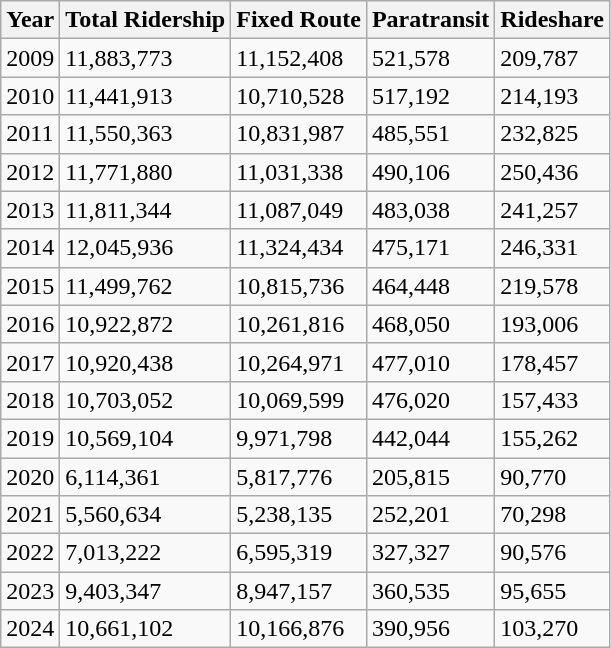<table class="wikitable">
<tr>
<th>Year</th>
<th>Total Ridership</th>
<th>Fixed Route</th>
<th>Paratransit</th>
<th>Rideshare</th>
</tr>
<tr>
<td>2009</td>
<td>11,883,773</td>
<td>11,152,408</td>
<td>521,578</td>
<td>209,787</td>
</tr>
<tr>
<td>2010</td>
<td>11,441,913</td>
<td>10,710,528</td>
<td>517,192</td>
<td>214,193</td>
</tr>
<tr>
<td>2011</td>
<td>11,550,363</td>
<td>10,831,987</td>
<td>485,551</td>
<td>232,825</td>
</tr>
<tr>
<td>2012</td>
<td>11,771,880</td>
<td>11,031,338</td>
<td>490,106</td>
<td>250,436</td>
</tr>
<tr>
<td>2013</td>
<td>11,811,344</td>
<td>11,087,049</td>
<td>483,038</td>
<td>241,257</td>
</tr>
<tr>
<td>2014</td>
<td>12,045,936</td>
<td>11,324,434</td>
<td>475,171</td>
<td>246,331</td>
</tr>
<tr>
<td>2015</td>
<td>11,499,762</td>
<td>10,815,736</td>
<td>464,448</td>
<td>219,578</td>
</tr>
<tr>
<td>2016</td>
<td>10,922,872</td>
<td>10,261,816</td>
<td>468,050</td>
<td>193,006</td>
</tr>
<tr>
<td>2017</td>
<td>10,920,438</td>
<td>10,264,971</td>
<td>477,010</td>
<td>178,457</td>
</tr>
<tr>
<td>2018</td>
<td>10,703,052</td>
<td>10,069,599</td>
<td>476,020</td>
<td>157,433</td>
</tr>
<tr>
<td>2019</td>
<td>10,569,104</td>
<td>9,971,798</td>
<td>442,044</td>
<td>155,262</td>
</tr>
<tr>
<td>2020</td>
<td>6,114,361</td>
<td>5,817,776</td>
<td>205,815</td>
<td>90,770</td>
</tr>
<tr>
<td>2021</td>
<td>5,560,634</td>
<td>5,238,135</td>
<td>252,201</td>
<td>70,298</td>
</tr>
<tr>
<td>2022</td>
<td>7,013,222</td>
<td>6,595,319</td>
<td>327,327</td>
<td>90,576</td>
</tr>
<tr>
<td>2023</td>
<td>9,403,347</td>
<td>8,947,157</td>
<td>360,535</td>
<td>95,655</td>
</tr>
<tr>
<td>2024</td>
<td>10,661,102</td>
<td>10,166,876</td>
<td>390,956</td>
<td>103,270</td>
</tr>
</table>
